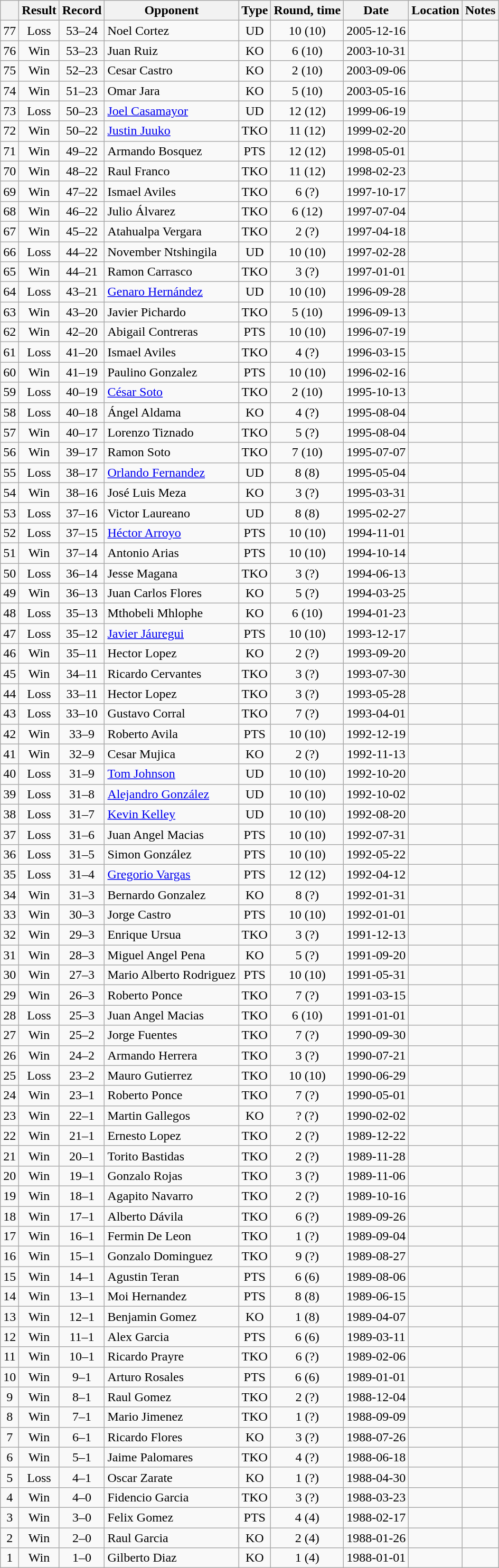<table class=wikitable style=text-align:center>
<tr>
<th></th>
<th>Result</th>
<th>Record</th>
<th>Opponent</th>
<th>Type</th>
<th>Round, time</th>
<th>Date</th>
<th>Location</th>
<th>Notes</th>
</tr>
<tr>
<td>77</td>
<td>Loss</td>
<td>53–24</td>
<td align=left>Noel Cortez</td>
<td>UD</td>
<td>10 (10)</td>
<td>2005-12-16</td>
<td align=left></td>
<td align=left></td>
</tr>
<tr>
<td>76</td>
<td>Win</td>
<td>53–23</td>
<td align=left>Juan Ruiz</td>
<td>KO</td>
<td>6 (10)</td>
<td>2003-10-31</td>
<td align=left></td>
<td align=left></td>
</tr>
<tr>
<td>75</td>
<td>Win</td>
<td>52–23</td>
<td align=left>Cesar Castro</td>
<td>KO</td>
<td>2 (10)</td>
<td>2003-09-06</td>
<td align=left></td>
<td align=left></td>
</tr>
<tr>
<td>74</td>
<td>Win</td>
<td>51–23</td>
<td align=left>Omar Jara</td>
<td>KO</td>
<td>5 (10)</td>
<td>2003-05-16</td>
<td align=left></td>
<td align=left></td>
</tr>
<tr>
<td>73</td>
<td>Loss</td>
<td>50–23</td>
<td align=left><a href='#'>Joel Casamayor</a></td>
<td>UD</td>
<td>12 (12)</td>
<td>1999-06-19</td>
<td align=left></td>
<td align=left></td>
</tr>
<tr>
<td>72</td>
<td>Win</td>
<td>50–22</td>
<td align=left><a href='#'>Justin Juuko</a></td>
<td>TKO</td>
<td>11 (12)</td>
<td>1999-02-20</td>
<td align=left></td>
<td align=left></td>
</tr>
<tr>
<td>71</td>
<td>Win</td>
<td>49–22</td>
<td align=left>Armando Bosquez</td>
<td>PTS</td>
<td>12 (12)</td>
<td>1998-05-01</td>
<td align=left></td>
<td align=left></td>
</tr>
<tr>
<td>70</td>
<td>Win</td>
<td>48–22</td>
<td align=left>Raul Franco</td>
<td>TKO</td>
<td>11 (12)</td>
<td>1998-02-23</td>
<td align=left></td>
<td align=left></td>
</tr>
<tr>
<td>69</td>
<td>Win</td>
<td>47–22</td>
<td align=left>Ismael Aviles</td>
<td>TKO</td>
<td>6 (?)</td>
<td>1997-10-17</td>
<td align=left></td>
<td align=left></td>
</tr>
<tr>
<td>68</td>
<td>Win</td>
<td>46–22</td>
<td align=left>Julio Álvarez</td>
<td>TKO</td>
<td>6 (12)</td>
<td>1997-07-04</td>
<td align=left></td>
<td align=left></td>
</tr>
<tr>
<td>67</td>
<td>Win</td>
<td>45–22</td>
<td align=left>Atahualpa Vergara</td>
<td>TKO</td>
<td>2 (?)</td>
<td>1997-04-18</td>
<td align=left></td>
<td align=left></td>
</tr>
<tr>
<td>66</td>
<td>Loss</td>
<td>44–22</td>
<td align=left>November Ntshingila</td>
<td>UD</td>
<td>10 (10)</td>
<td>1997-02-28</td>
<td align=left></td>
<td align=left></td>
</tr>
<tr>
<td>65</td>
<td>Win</td>
<td>44–21</td>
<td align=left>Ramon Carrasco</td>
<td>TKO</td>
<td>3 (?)</td>
<td>1997-01-01</td>
<td align=left></td>
<td align=left></td>
</tr>
<tr>
<td>64</td>
<td>Loss</td>
<td>43–21</td>
<td align=left><a href='#'>Genaro Hernández</a></td>
<td>UD</td>
<td>10 (10)</td>
<td>1996-09-28</td>
<td align=left></td>
<td align=left></td>
</tr>
<tr>
<td>63</td>
<td>Win</td>
<td>43–20</td>
<td align=left>Javier Pichardo</td>
<td>TKO</td>
<td>5 (10)</td>
<td>1996-09-13</td>
<td align=left></td>
<td align=left></td>
</tr>
<tr>
<td>62</td>
<td>Win</td>
<td>42–20</td>
<td align=left>Abigail Contreras</td>
<td>PTS</td>
<td>10 (10)</td>
<td>1996-07-19</td>
<td align=left></td>
<td align=left></td>
</tr>
<tr>
<td>61</td>
<td>Loss</td>
<td>41–20</td>
<td align=left>Ismael Aviles</td>
<td>TKO</td>
<td>4 (?)</td>
<td>1996-03-15</td>
<td align=left></td>
<td align=left></td>
</tr>
<tr>
<td>60</td>
<td>Win</td>
<td>41–19</td>
<td align=left>Paulino Gonzalez</td>
<td>PTS</td>
<td>10 (10)</td>
<td>1996-02-16</td>
<td align=left></td>
<td align=left></td>
</tr>
<tr>
<td>59</td>
<td>Loss</td>
<td>40–19</td>
<td align=left><a href='#'>César Soto</a></td>
<td>TKO</td>
<td>2 (10)</td>
<td>1995-10-13</td>
<td align=left></td>
<td align=left></td>
</tr>
<tr>
<td>58</td>
<td>Loss</td>
<td>40–18</td>
<td align=left>Ángel Aldama</td>
<td>KO</td>
<td>4 (?)</td>
<td>1995-08-04</td>
<td align=left></td>
<td align=left></td>
</tr>
<tr>
<td>57</td>
<td>Win</td>
<td>40–17</td>
<td align=left>Lorenzo Tiznado</td>
<td>TKO</td>
<td>5 (?)</td>
<td>1995-08-04</td>
<td align=left></td>
<td align=left></td>
</tr>
<tr>
<td>56</td>
<td>Win</td>
<td>39–17</td>
<td align=left>Ramon Soto</td>
<td>TKO</td>
<td>7 (10)</td>
<td>1995-07-07</td>
<td align=left></td>
<td align=left></td>
</tr>
<tr>
<td>55</td>
<td>Loss</td>
<td>38–17</td>
<td align=left><a href='#'>Orlando Fernandez</a></td>
<td>UD</td>
<td>8 (8)</td>
<td>1995-05-04</td>
<td align=left></td>
<td align=left></td>
</tr>
<tr>
<td>54</td>
<td>Win</td>
<td>38–16</td>
<td align=left>José Luis Meza</td>
<td>KO</td>
<td>3 (?)</td>
<td>1995-03-31</td>
<td align=left></td>
<td align=left></td>
</tr>
<tr>
<td>53</td>
<td>Loss</td>
<td>37–16</td>
<td align=left>Victor Laureano</td>
<td>UD</td>
<td>8 (8)</td>
<td>1995-02-27</td>
<td align=left></td>
<td align=left></td>
</tr>
<tr>
<td>52</td>
<td>Loss</td>
<td>37–15</td>
<td align=left><a href='#'>Héctor Arroyo</a></td>
<td>PTS</td>
<td>10 (10)</td>
<td>1994-11-01</td>
<td align=left></td>
<td align=left></td>
</tr>
<tr>
<td>51</td>
<td>Win</td>
<td>37–14</td>
<td align=left>Antonio Arias</td>
<td>PTS</td>
<td>10 (10)</td>
<td>1994-10-14</td>
<td align=left></td>
<td align=left></td>
</tr>
<tr>
<td>50</td>
<td>Loss</td>
<td>36–14</td>
<td align=left>Jesse Magana</td>
<td>TKO</td>
<td>3 (?)</td>
<td>1994-06-13</td>
<td align=left></td>
<td align=left></td>
</tr>
<tr>
<td>49</td>
<td>Win</td>
<td>36–13</td>
<td align=left>Juan Carlos Flores</td>
<td>KO</td>
<td>5 (?)</td>
<td>1994-03-25</td>
<td align=left></td>
<td align=left></td>
</tr>
<tr>
<td>48</td>
<td>Loss</td>
<td>35–13</td>
<td align=left>Mthobeli Mhlophe</td>
<td>KO</td>
<td>6 (10)</td>
<td>1994-01-23</td>
<td align=left></td>
<td align=left></td>
</tr>
<tr>
<td>47</td>
<td>Loss</td>
<td>35–12</td>
<td align=left><a href='#'>Javier Jáuregui</a></td>
<td>PTS</td>
<td>10 (10)</td>
<td>1993-12-17</td>
<td align=left></td>
<td align=left></td>
</tr>
<tr>
<td>46</td>
<td>Win</td>
<td>35–11</td>
<td align=left>Hector Lopez</td>
<td>KO</td>
<td>2 (?)</td>
<td>1993-09-20</td>
<td align=left></td>
<td align=left></td>
</tr>
<tr>
<td>45</td>
<td>Win</td>
<td>34–11</td>
<td align=left>Ricardo Cervantes</td>
<td>TKO</td>
<td>3 (?)</td>
<td>1993-07-30</td>
<td align=left></td>
<td align=left></td>
</tr>
<tr>
<td>44</td>
<td>Loss</td>
<td>33–11</td>
<td align=left>Hector Lopez</td>
<td>TKO</td>
<td>3 (?)</td>
<td>1993-05-28</td>
<td align=left></td>
<td align=left></td>
</tr>
<tr>
<td>43</td>
<td>Loss</td>
<td>33–10</td>
<td align=left>Gustavo Corral</td>
<td>TKO</td>
<td>7 (?)</td>
<td>1993-04-01</td>
<td align=left></td>
<td align=left></td>
</tr>
<tr>
<td>42</td>
<td>Win</td>
<td>33–9</td>
<td align=left>Roberto Avila</td>
<td>PTS</td>
<td>10 (10)</td>
<td>1992-12-19</td>
<td align=left></td>
<td align=left></td>
</tr>
<tr>
<td>41</td>
<td>Win</td>
<td>32–9</td>
<td align=left>Cesar Mujica</td>
<td>KO</td>
<td>2 (?)</td>
<td>1992-11-13</td>
<td align=left></td>
<td align=left></td>
</tr>
<tr>
<td>40</td>
<td>Loss</td>
<td>31–9</td>
<td align=left><a href='#'>Tom Johnson</a></td>
<td>UD</td>
<td>10 (10)</td>
<td>1992-10-20</td>
<td align=left></td>
<td align=left></td>
</tr>
<tr>
<td>39</td>
<td>Loss</td>
<td>31–8</td>
<td align=left><a href='#'>Alejandro González</a></td>
<td>UD</td>
<td>10 (10)</td>
<td>1992-10-02</td>
<td align=left></td>
<td align=left></td>
</tr>
<tr>
<td>38</td>
<td>Loss</td>
<td>31–7</td>
<td align=left><a href='#'>Kevin Kelley</a></td>
<td>UD</td>
<td>10 (10)</td>
<td>1992-08-20</td>
<td align=left></td>
<td align=left></td>
</tr>
<tr>
<td>37</td>
<td>Loss</td>
<td>31–6</td>
<td align=left>Juan Angel Macias</td>
<td>PTS</td>
<td>10 (10)</td>
<td>1992-07-31</td>
<td align=left></td>
<td align=left></td>
</tr>
<tr>
<td>36</td>
<td>Loss</td>
<td>31–5</td>
<td align=left>Simon González</td>
<td>PTS</td>
<td>10 (10)</td>
<td>1992-05-22</td>
<td align=left></td>
<td align=left></td>
</tr>
<tr>
<td>35</td>
<td>Loss</td>
<td>31–4</td>
<td align=left><a href='#'>Gregorio Vargas</a></td>
<td>PTS</td>
<td>12 (12)</td>
<td>1992-04-12</td>
<td align=left></td>
<td align=left></td>
</tr>
<tr>
<td>34</td>
<td>Win</td>
<td>31–3</td>
<td align=left>Bernardo Gonzalez</td>
<td>KO</td>
<td>8 (?)</td>
<td>1992-01-31</td>
<td align=left></td>
<td align=left></td>
</tr>
<tr>
<td>33</td>
<td>Win</td>
<td>30–3</td>
<td align=left>Jorge Castro</td>
<td>PTS</td>
<td>10 (10)</td>
<td>1992-01-01</td>
<td align=left></td>
<td align=left></td>
</tr>
<tr>
<td>32</td>
<td>Win</td>
<td>29–3</td>
<td align=left>Enrique Ursua</td>
<td>TKO</td>
<td>3 (?)</td>
<td>1991-12-13</td>
<td align=left></td>
<td align=left></td>
</tr>
<tr>
<td>31</td>
<td>Win</td>
<td>28–3</td>
<td align=left>Miguel Angel Pena</td>
<td>KO</td>
<td>5 (?)</td>
<td>1991-09-20</td>
<td align=left></td>
<td align=left></td>
</tr>
<tr>
<td>30</td>
<td>Win</td>
<td>27–3</td>
<td align=left>Mario Alberto Rodriguez</td>
<td>PTS</td>
<td>10 (10)</td>
<td>1991-05-31</td>
<td align=left></td>
<td align=left></td>
</tr>
<tr>
<td>29</td>
<td>Win</td>
<td>26–3</td>
<td align=left>Roberto Ponce</td>
<td>TKO</td>
<td>7 (?)</td>
<td>1991-03-15</td>
<td align=left></td>
<td align=left></td>
</tr>
<tr>
<td>28</td>
<td>Loss</td>
<td>25–3</td>
<td align=left>Juan Angel Macias</td>
<td>TKO</td>
<td>6 (10)</td>
<td>1991-01-01</td>
<td align=left></td>
<td align=left></td>
</tr>
<tr>
<td>27</td>
<td>Win</td>
<td>25–2</td>
<td align=left>Jorge Fuentes</td>
<td>TKO</td>
<td>7 (?)</td>
<td>1990-09-30</td>
<td align=left></td>
<td align=left></td>
</tr>
<tr>
<td>26</td>
<td>Win</td>
<td>24–2</td>
<td align=left>Armando Herrera</td>
<td>TKO</td>
<td>3 (?)</td>
<td>1990-07-21</td>
<td align=left></td>
<td align=left></td>
</tr>
<tr>
<td>25</td>
<td>Loss</td>
<td>23–2</td>
<td align=left>Mauro Gutierrez</td>
<td>TKO</td>
<td>10 (10)</td>
<td>1990-06-29</td>
<td align=left></td>
<td align=left></td>
</tr>
<tr>
<td>24</td>
<td>Win</td>
<td>23–1</td>
<td align=left>Roberto Ponce</td>
<td>TKO</td>
<td>7 (?)</td>
<td>1990-05-01</td>
<td align=left></td>
<td align=left></td>
</tr>
<tr>
<td>23</td>
<td>Win</td>
<td>22–1</td>
<td align=left>Martin Gallegos</td>
<td>KO</td>
<td>? (?)</td>
<td>1990-02-02</td>
<td align=left></td>
<td align=left></td>
</tr>
<tr>
<td>22</td>
<td>Win</td>
<td>21–1</td>
<td align=left>Ernesto Lopez</td>
<td>TKO</td>
<td>2 (?)</td>
<td>1989-12-22</td>
<td align=left></td>
<td align=left></td>
</tr>
<tr>
<td>21</td>
<td>Win</td>
<td>20–1</td>
<td align=left>Torito Bastidas</td>
<td>TKO</td>
<td>2 (?)</td>
<td>1989-11-28</td>
<td align=left></td>
<td align=left></td>
</tr>
<tr>
<td>20</td>
<td>Win</td>
<td>19–1</td>
<td align=left>Gonzalo Rojas</td>
<td>TKO</td>
<td>3 (?)</td>
<td>1989-11-06</td>
<td align=left></td>
<td align=left></td>
</tr>
<tr>
<td>19</td>
<td>Win</td>
<td>18–1</td>
<td align=left>Agapito Navarro</td>
<td>TKO</td>
<td>2 (?)</td>
<td>1989-10-16</td>
<td align=left></td>
<td align=left></td>
</tr>
<tr>
<td>18</td>
<td>Win</td>
<td>17–1</td>
<td align=left>Alberto Dávila</td>
<td>TKO</td>
<td>6 (?)</td>
<td>1989-09-26</td>
<td align=left></td>
<td align=left></td>
</tr>
<tr>
<td>17</td>
<td>Win</td>
<td>16–1</td>
<td align=left>Fermin De Leon</td>
<td>TKO</td>
<td>1 (?)</td>
<td>1989-09-04</td>
<td align=left></td>
<td align=left></td>
</tr>
<tr>
<td>16</td>
<td>Win</td>
<td>15–1</td>
<td align=left>Gonzalo Dominguez</td>
<td>TKO</td>
<td>9 (?)</td>
<td>1989-08-27</td>
<td align=left></td>
<td align=left></td>
</tr>
<tr>
<td>15</td>
<td>Win</td>
<td>14–1</td>
<td align=left>Agustin Teran</td>
<td>PTS</td>
<td>6 (6)</td>
<td>1989-08-06</td>
<td align=left></td>
<td align=left></td>
</tr>
<tr>
<td>14</td>
<td>Win</td>
<td>13–1</td>
<td align=left>Moi Hernandez</td>
<td>PTS</td>
<td>8 (8)</td>
<td>1989-06-15</td>
<td align=left></td>
<td align=left></td>
</tr>
<tr>
<td>13</td>
<td>Win</td>
<td>12–1</td>
<td align=left>Benjamin Gomez</td>
<td>KO</td>
<td>1 (8)</td>
<td>1989-04-07</td>
<td align=left></td>
<td align=left></td>
</tr>
<tr>
<td>12</td>
<td>Win</td>
<td>11–1</td>
<td align=left>Alex Garcia</td>
<td>PTS</td>
<td>6 (6)</td>
<td>1989-03-11</td>
<td align=left></td>
<td align=left></td>
</tr>
<tr>
<td>11</td>
<td>Win</td>
<td>10–1</td>
<td align=left>Ricardo Prayre</td>
<td>TKO</td>
<td>6 (?)</td>
<td>1989-02-06</td>
<td align=left></td>
<td align=left></td>
</tr>
<tr>
<td>10</td>
<td>Win</td>
<td>9–1</td>
<td align=left>Arturo Rosales</td>
<td>PTS</td>
<td>6 (6)</td>
<td>1989-01-01</td>
<td align=left></td>
<td align=left></td>
</tr>
<tr>
<td>9</td>
<td>Win</td>
<td>8–1</td>
<td align=left>Raul Gomez</td>
<td>TKO</td>
<td>2 (?)</td>
<td>1988-12-04</td>
<td align=left></td>
<td align=left></td>
</tr>
<tr>
<td>8</td>
<td>Win</td>
<td>7–1</td>
<td align=left>Mario Jimenez</td>
<td>TKO</td>
<td>1 (?)</td>
<td>1988-09-09</td>
<td align=left></td>
<td align=left></td>
</tr>
<tr>
<td>7</td>
<td>Win</td>
<td>6–1</td>
<td align=left>Ricardo Flores</td>
<td>KO</td>
<td>3 (?)</td>
<td>1988-07-26</td>
<td align=left></td>
<td align=left></td>
</tr>
<tr>
<td>6</td>
<td>Win</td>
<td>5–1</td>
<td align=left>Jaime Palomares</td>
<td>TKO</td>
<td>4 (?)</td>
<td>1988-06-18</td>
<td align=left></td>
<td align=left></td>
</tr>
<tr>
<td>5</td>
<td>Loss</td>
<td>4–1</td>
<td align=left>Oscar Zarate</td>
<td>KO</td>
<td>1 (?)</td>
<td>1988-04-30</td>
<td align=left></td>
<td align=left></td>
</tr>
<tr>
<td>4</td>
<td>Win</td>
<td>4–0</td>
<td align=left>Fidencio Garcia</td>
<td>TKO</td>
<td>3 (?)</td>
<td>1988-03-23</td>
<td align=left></td>
<td align=left></td>
</tr>
<tr>
<td>3</td>
<td>Win</td>
<td>3–0</td>
<td align=left>Felix Gomez</td>
<td>PTS</td>
<td>4 (4)</td>
<td>1988-02-17</td>
<td align=left></td>
<td align=left></td>
</tr>
<tr>
<td>2</td>
<td>Win</td>
<td>2–0</td>
<td align=left>Raul Garcia</td>
<td>KO</td>
<td>2 (4)</td>
<td>1988-01-26</td>
<td align=left></td>
<td align=left></td>
</tr>
<tr>
<td>1</td>
<td>Win</td>
<td>1–0</td>
<td align=left>Gilberto Diaz</td>
<td>KO</td>
<td>1 (4)</td>
<td>1988-01-01</td>
<td align=left></td>
<td align=left></td>
</tr>
</table>
